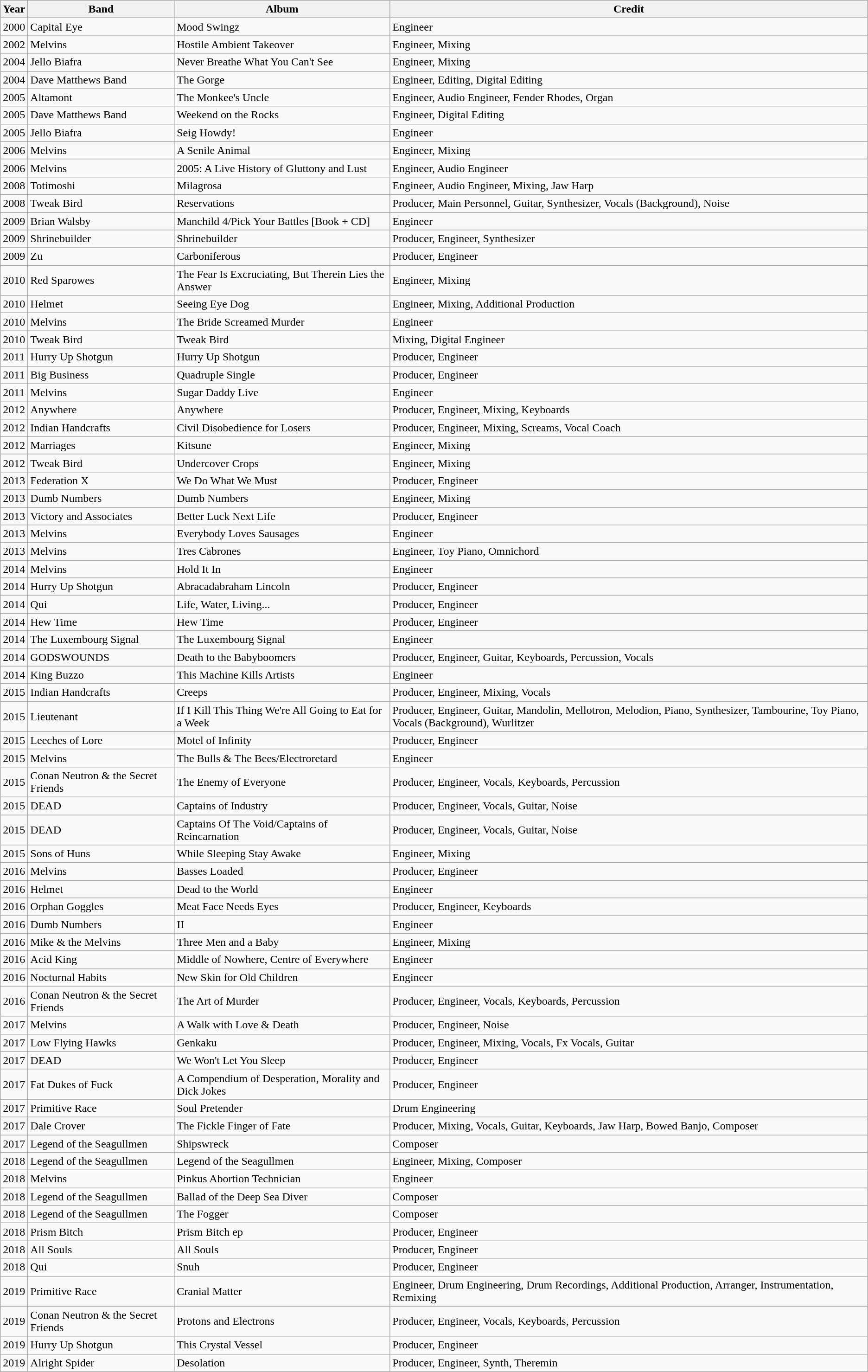<table class="wikitable sortable">
<tr>
<th>Year</th>
<th>Band</th>
<th>Album</th>
<th>Credit</th>
</tr>
<tr>
<td>2000</td>
<td>Capital Eye</td>
<td>Mood Swingz</td>
<td>Engineer</td>
</tr>
<tr>
<td>2002</td>
<td>Melvins</td>
<td>Hostile Ambient Takeover</td>
<td>Engineer, Mixing</td>
</tr>
<tr>
<td>2004</td>
<td>Jello Biafra</td>
<td>Never Breathe What You Can't See</td>
<td>Engineer, Mixing</td>
</tr>
<tr>
<td>2004</td>
<td>Dave Matthews Band</td>
<td>The Gorge</td>
<td>Engineer, Editing, Digital Editing</td>
</tr>
<tr>
<td>2005</td>
<td>Altamont</td>
<td>The Monkee's Uncle</td>
<td>Engineer, Audio Engineer, Fender Rhodes, Organ</td>
</tr>
<tr>
<td>2005</td>
<td>Dave Matthews Band</td>
<td>Weekend on the Rocks</td>
<td>Engineer, Digital Editing</td>
</tr>
<tr>
<td>2005</td>
<td>Jello Biafra</td>
<td>Seig Howdy!</td>
<td>Engineer</td>
</tr>
<tr>
<td>2006</td>
<td>Melvins</td>
<td>A Senile Animal</td>
<td>Engineer, Mixing</td>
</tr>
<tr>
<td>2006</td>
<td>Melvins</td>
<td Houdini Live>2005: A Live History of Gluttony and Lust</td>
<td>Engineer, Audio Engineer</td>
</tr>
<tr>
<td>2008</td>
<td>Totimoshi</td>
<td>Milagrosa</td>
<td>Engineer, Audio Engineer, Mixing, Jaw Harp</td>
</tr>
<tr>
<td>2008</td>
<td>Tweak Bird</td>
<td>Reservations</td>
<td>Producer, Main Personnel, Guitar, Synthesizer, Vocals (Background), Noise</td>
</tr>
<tr>
<td>2009</td>
<td>Brian Walsby</td>
<td>Manchild 4/Pick Your Battles [Book + CD]</td>
<td>Engineer</td>
</tr>
<tr>
<td>2009</td>
<td>Shrinebuilder</td>
<td>Shrinebuilder</td>
<td>Producer, Engineer, Synthesizer</td>
</tr>
<tr>
<td>2009</td>
<td>Zu</td>
<td>Carboniferous</td>
<td>Producer, Engineer</td>
</tr>
<tr>
<td>2010</td>
<td>Red Sparowes</td>
<td>The Fear Is Excruciating, But Therein Lies the Answer</td>
<td>Engineer, Mixing</td>
</tr>
<tr>
<td>2010</td>
<td>Helmet</td>
<td>Seeing Eye Dog</td>
<td>Engineer, Mixing, Additional Production</td>
</tr>
<tr>
<td>2010</td>
<td>Melvins</td>
<td>The Bride Screamed Murder</td>
<td>Engineer</td>
</tr>
<tr>
<td>2010</td>
<td>Tweak Bird</td>
<td>Tweak Bird</td>
<td>Mixing, Digital Engineer</td>
</tr>
<tr>
<td>2011</td>
<td>Hurry Up Shotgun</td>
<td>Hurry Up Shotgun</td>
<td>Producer, Engineer</td>
</tr>
<tr>
<td>2011</td>
<td>Big Business</td>
<td>Quadruple Single</td>
<td>Producer, Engineer</td>
</tr>
<tr>
<td>2011</td>
<td>Melvins</td>
<td>Sugar Daddy Live</td>
<td>Engineer</td>
</tr>
<tr>
<td>2012</td>
<td>Anywhere</td>
<td>Anywhere</td>
<td>Producer, Engineer, Mixing, Keyboards</td>
</tr>
<tr>
<td>2012</td>
<td>Indian Handcrafts</td>
<td>Civil Disobedience for Losers</td>
<td>Producer, Engineer, Mixing, Screams, Vocal Coach</td>
</tr>
<tr>
<td>2012</td>
<td>Marriages</td>
<td>Kitsune</td>
<td>Engineer, Mixing</td>
</tr>
<tr>
<td>2012</td>
<td>Tweak Bird</td>
<td>Undercover Crops</td>
<td>Engineer, Mixing</td>
</tr>
<tr>
<td>2013</td>
<td>Federation X</td>
<td>We Do What We Must</td>
<td>Producer, Engineer</td>
</tr>
<tr>
<td>2013</td>
<td>Dumb Numbers</td>
<td>Dumb Numbers</td>
<td>Engineer, Mixing</td>
</tr>
<tr>
<td>2013</td>
<td>Victory and Associates</td>
<td>Better Luck Next Life</td>
<td>Producer, Engineer</td>
</tr>
<tr>
<td>2013</td>
<td>Melvins</td>
<td>Everybody Loves Sausages</td>
<td>Engineer</td>
</tr>
<tr>
<td>2013</td>
<td>Melvins</td>
<td>Tres Cabrones</td>
<td>Engineer, Toy Piano, Omnichord</td>
</tr>
<tr>
<td>2014</td>
<td>Melvins</td>
<td>Hold It In</td>
<td>Engineer</td>
</tr>
<tr>
<td>2014</td>
<td>Hurry Up Shotgun</td>
<td>Abracadabraham Lincoln</td>
<td>Producer, Engineer</td>
</tr>
<tr>
<td>2014</td>
<td>Qui</td>
<td>Life, Water, Living...</td>
<td>Producer, Engineer</td>
</tr>
<tr>
<td>2014</td>
<td>Hew Time</td>
<td>Hew Time</td>
<td>Producer, Engineer</td>
</tr>
<tr>
<td>2014</td>
<td>The Luxembourg Signal</td>
<td>The Luxembourg Signal</td>
<td>Engineer</td>
</tr>
<tr>
<td>2014</td>
<td>GODSWOUNDS</td>
<td>Death to the Babyboomers</td>
<td>Producer, Engineer, Guitar, Keyboards, Percussion, Vocals</td>
</tr>
<tr>
<td>2014</td>
<td>King Buzzo</td>
<td>This Machine Kills Artists</td>
<td>Engineer</td>
</tr>
<tr>
<td>2015</td>
<td>Indian Handcrafts</td>
<td>Creeps</td>
<td>Producer, Engineer, Mixing, Vocals</td>
</tr>
<tr>
<td>2015</td>
<td>Lieutenant</td>
<td>If I Kill This Thing We're All Going to Eat for a Week</td>
<td>Producer, Engineer, Guitar, Mandolin, Mellotron, Melodion, Piano, Synthesizer, Tambourine, Toy Piano, Vocals (Background), Wurlitzer</td>
</tr>
<tr>
<td>2015</td>
<td>Leeches of Lore</td>
<td>Motel of Infinity</td>
<td>Producer, Engineer</td>
</tr>
<tr>
<td>2015</td>
<td>Melvins</td>
<td>The Bulls & The Bees/Electroretard</td>
<td>Engineer</td>
</tr>
<tr>
<td>2015</td>
<td>Conan Neutron & the Secret Friends</td>
<td>The Enemy of Everyone</td>
<td>Producer, Engineer, Vocals, Keyboards, Percussion</td>
</tr>
<tr>
<td>2015</td>
<td>DEAD</td>
<td>Captains of Industry</td>
<td>Producer, Engineer, Vocals, Guitar, Noise</td>
</tr>
<tr>
<td>2015</td>
<td>DEAD</td>
<td>Captains Of The Void/Captains of Reincarnation</td>
<td>Producer, Engineer, Vocals, Guitar, Noise</td>
</tr>
<tr>
<td>2015</td>
<td>Sons of Huns</td>
<td>While Sleeping Stay Awake</td>
<td>Engineer, Mixing</td>
</tr>
<tr>
<td>2016</td>
<td>Melvins</td>
<td>Basses Loaded</td>
<td>Producer, Engineer</td>
</tr>
<tr>
<td>2016</td>
<td>Helmet</td>
<td>Dead to the World</td>
<td>Engineer</td>
</tr>
<tr>
<td>2016</td>
<td>Orphan Goggles</td>
<td>Meat Face Needs Eyes</td>
<td>Producer, Engineer, Keyboards</td>
</tr>
<tr>
<td>2016</td>
<td>Dumb Numbers</td>
<td>II</td>
<td>Engineer</td>
</tr>
<tr>
<td>2016</td>
<td>Mike & the Melvins</td>
<td>Three Men and a Baby</td>
<td>Engineer, Mixing</td>
</tr>
<tr>
<td>2016</td>
<td>Acid King</td>
<td>Middle of Nowhere, Centre of Everywhere</td>
<td>Engineer</td>
</tr>
<tr>
<td>2016</td>
<td>Nocturnal Habits</td>
<td>New Skin for Old Children</td>
<td>Engineer</td>
</tr>
<tr>
<td>2016</td>
<td>Conan Neutron & the Secret Friends</td>
<td>The Art of Murder</td>
<td>Producer, Engineer, Vocals, Keyboards, Percussion</td>
</tr>
<tr>
<td>2017</td>
<td>Melvins</td>
<td>A Walk with Love & Death</td>
<td>Producer, Engineer, Noise</td>
</tr>
<tr>
<td>2017</td>
<td>Low Flying Hawks</td>
<td>Genkaku</td>
<td>Producer, Engineer, Mixing, Vocals, Fx Vocals, Guitar</td>
</tr>
<tr>
<td>2017</td>
<td>DEAD</td>
<td>We Won't Let You Sleep</td>
<td>Producer, Engineer</td>
</tr>
<tr>
<td>2017</td>
<td>Fat Dukes of Fuck</td>
<td>A Compendium of Desperation, Morality and Dick Jokes</td>
<td>Producer, Engineer</td>
</tr>
<tr>
<td>2017</td>
<td>Primitive Race</td>
<td>Soul Pretender</td>
<td>Drum Engineering</td>
</tr>
<tr>
<td>2017</td>
<td>Dale Crover</td>
<td>The Fickle Finger of Fate</td>
<td>Producer, Mixing, Vocals, Guitar, Keyboards, Jaw Harp, Bowed Banjo, Composer</td>
</tr>
<tr>
<td>2017</td>
<td>Legend of the Seagullmen</td>
<td>Shipswreck</td>
<td>Composer</td>
</tr>
<tr>
<td>2018</td>
<td>Legend of the Seagullmen</td>
<td>Legend of the Seagullmen</td>
<td>Engineer, Mixing, Composer</td>
</tr>
<tr>
<td>2018</td>
<td>Melvins</td>
<td>Pinkus Abortion Technician</td>
<td>Engineer</td>
</tr>
<tr>
<td>2018</td>
<td>Legend of the Seagullmen</td>
<td>Ballad of the Deep Sea Diver</td>
<td>Composer</td>
</tr>
<tr>
<td>2018</td>
<td>Legend of the Seagullmen</td>
<td>The Fogger</td>
<td>Composer</td>
</tr>
<tr>
<td>2018</td>
<td>Prism Bitch</td>
<td>Prism Bitch ep</td>
<td>Producer, Engineer</td>
</tr>
<tr>
<td>2018</td>
<td>All Souls</td>
<td>All Souls</td>
<td>Producer, Engineer</td>
</tr>
<tr>
<td>2018</td>
<td>Qui</td>
<td>Snuh</td>
<td>Producer, Engineer</td>
</tr>
<tr>
<td>2019</td>
<td>Primitive Race</td>
<td>Cranial Matter</td>
<td>Engineer, Drum Engineering, Drum Recordings, Additional Production, Arranger, Instrumentation, Remixing</td>
</tr>
<tr>
<td>2019</td>
<td>Conan Neutron & the Secret Friends</td>
<td>Protons and Electrons</td>
<td>Producer, Engineer, Vocals, Keyboards, Percussion</td>
</tr>
<tr>
<td>2019</td>
<td>Hurry Up Shotgun</td>
<td>This Crystal Vessel</td>
<td>Producer, Engineer</td>
</tr>
<tr>
<td>2019</td>
<td>Alright Spider</td>
<td>Desolation</td>
<td>Producer, Engineer, Synth, Theremin</td>
</tr>
</table>
